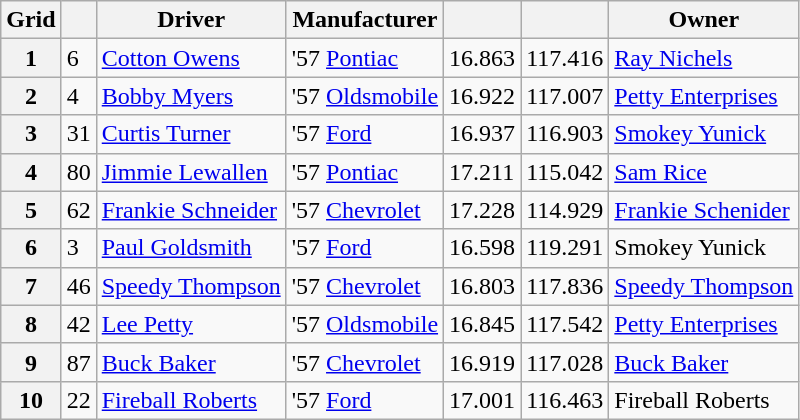<table class="wikitable">
<tr>
<th>Grid</th>
<th></th>
<th>Driver</th>
<th>Manufacturer</th>
<th></th>
<th></th>
<th>Owner</th>
</tr>
<tr>
<th>1</th>
<td>6</td>
<td><a href='#'>Cotton Owens</a></td>
<td>'57 <a href='#'>Pontiac</a></td>
<td>16.863</td>
<td>117.416</td>
<td><a href='#'>Ray Nichels</a></td>
</tr>
<tr>
<th>2</th>
<td>4</td>
<td><a href='#'>Bobby Myers</a></td>
<td>'57 <a href='#'>Oldsmobile</a></td>
<td>16.922</td>
<td>117.007</td>
<td><a href='#'>Petty Enterprises</a></td>
</tr>
<tr>
<th>3</th>
<td>31</td>
<td><a href='#'>Curtis Turner</a></td>
<td>'57 <a href='#'>Ford</a></td>
<td>16.937</td>
<td>116.903</td>
<td><a href='#'>Smokey Yunick</a></td>
</tr>
<tr>
<th>4</th>
<td>80</td>
<td><a href='#'>Jimmie Lewallen</a></td>
<td>'57 <a href='#'>Pontiac</a></td>
<td>17.211</td>
<td>115.042</td>
<td><a href='#'>Sam Rice</a></td>
</tr>
<tr>
<th>5</th>
<td>62</td>
<td><a href='#'>Frankie Schneider</a></td>
<td>'57 <a href='#'>Chevrolet</a></td>
<td>17.228</td>
<td>114.929</td>
<td><a href='#'>Frankie Schenider</a></td>
</tr>
<tr>
<th>6</th>
<td>3</td>
<td><a href='#'>Paul Goldsmith</a></td>
<td>'57 <a href='#'>Ford</a></td>
<td>16.598</td>
<td>119.291</td>
<td>Smokey Yunick</td>
</tr>
<tr>
<th>7</th>
<td>46</td>
<td><a href='#'>Speedy Thompson</a></td>
<td>'57 <a href='#'>Chevrolet</a></td>
<td>16.803</td>
<td>117.836</td>
<td><a href='#'>Speedy Thompson</a></td>
</tr>
<tr>
<th>8</th>
<td>42</td>
<td><a href='#'>Lee Petty</a></td>
<td>'57 <a href='#'>Oldsmobile</a></td>
<td>16.845</td>
<td>117.542</td>
<td><a href='#'>Petty Enterprises</a></td>
</tr>
<tr>
<th>9</th>
<td>87</td>
<td><a href='#'>Buck Baker</a></td>
<td>'57 <a href='#'>Chevrolet</a></td>
<td>16.919</td>
<td>117.028</td>
<td><a href='#'>Buck Baker</a></td>
</tr>
<tr>
<th>10</th>
<td>22</td>
<td><a href='#'>Fireball Roberts</a></td>
<td>'57 <a href='#'>Ford</a></td>
<td>17.001</td>
<td>116.463</td>
<td>Fireball Roberts</td>
</tr>
</table>
